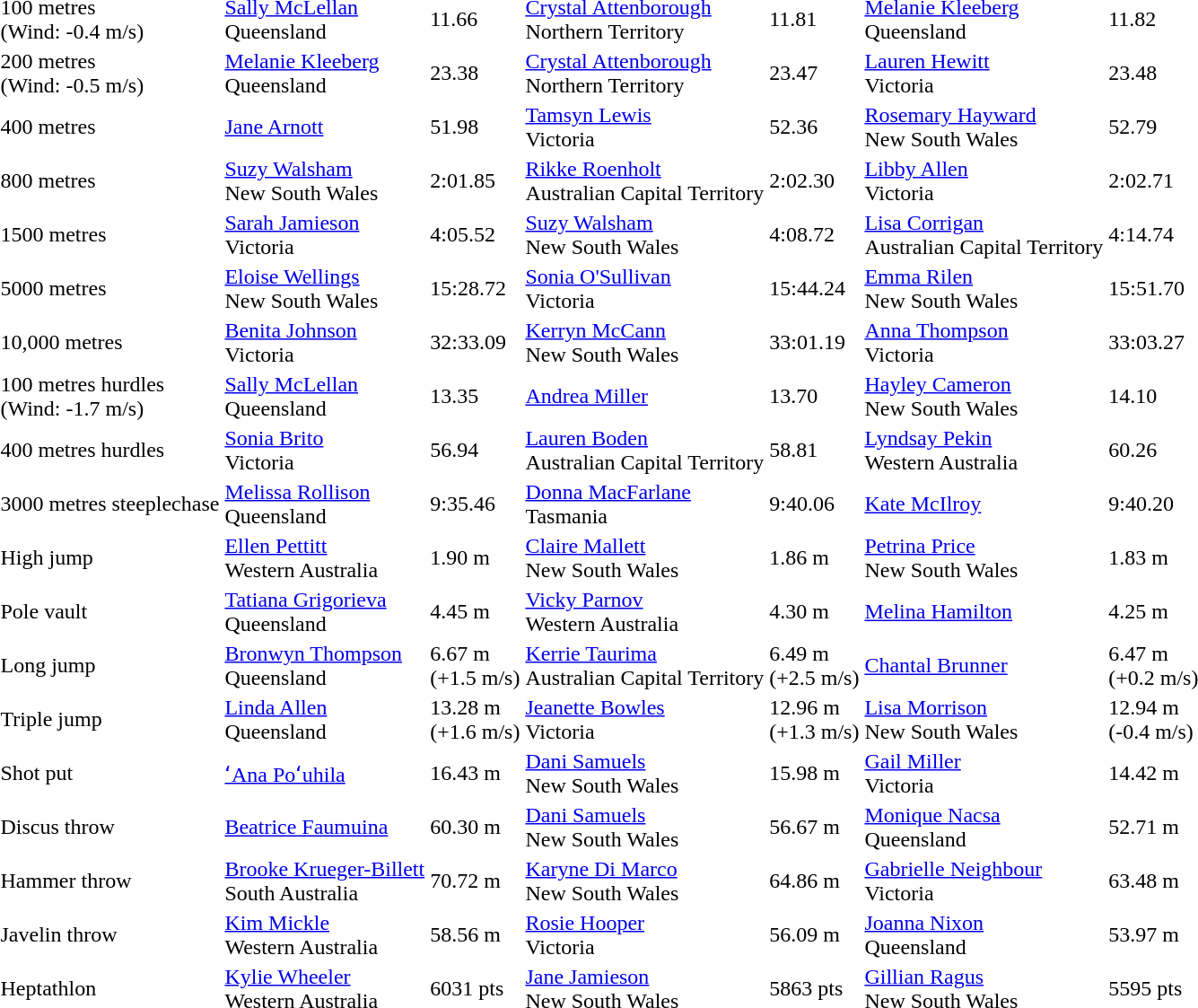<table>
<tr>
<td>100 metres<br>(Wind: -0.4 m/s)</td>
<td><a href='#'>Sally McLellan</a><br>Queensland</td>
<td>11.66</td>
<td><a href='#'>Crystal Attenborough</a><br>Northern Territory</td>
<td>11.81</td>
<td><a href='#'>Melanie Kleeberg</a><br>Queensland</td>
<td>11.82</td>
</tr>
<tr>
<td>200 metres<br>(Wind: -0.5 m/s)</td>
<td><a href='#'>Melanie Kleeberg</a><br>Queensland</td>
<td>23.38</td>
<td><a href='#'>Crystal Attenborough</a><br>Northern Territory</td>
<td>23.47</td>
<td><a href='#'>Lauren Hewitt</a><br>Victoria</td>
<td>23.48</td>
</tr>
<tr>
<td>400 metres</td>
<td><a href='#'>Jane Arnott</a><br></td>
<td>51.98</td>
<td><a href='#'>Tamsyn Lewis</a><br>Victoria</td>
<td>52.36</td>
<td><a href='#'>Rosemary Hayward</a><br>New South Wales</td>
<td>52.79</td>
</tr>
<tr>
<td>800 metres</td>
<td><a href='#'>Suzy Walsham</a><br>New South Wales</td>
<td>2:01.85</td>
<td><a href='#'>Rikke Roenholt</a><br>Australian Capital Territory</td>
<td>2:02.30</td>
<td><a href='#'>Libby Allen</a><br>Victoria</td>
<td>2:02.71</td>
</tr>
<tr>
<td>1500 metres</td>
<td><a href='#'>Sarah Jamieson</a><br>Victoria</td>
<td>4:05.52</td>
<td><a href='#'>Suzy Walsham</a><br>New South Wales</td>
<td>4:08.72</td>
<td><a href='#'>Lisa Corrigan</a><br>Australian Capital Territory</td>
<td>4:14.74</td>
</tr>
<tr>
<td>5000 metres</td>
<td><a href='#'>Eloise Wellings</a><br>New South Wales</td>
<td>15:28.72</td>
<td><a href='#'>Sonia O'Sullivan</a><br>Victoria</td>
<td>15:44.24</td>
<td><a href='#'>Emma Rilen</a><br>New South Wales</td>
<td>15:51.70</td>
</tr>
<tr>
<td>10,000 metres</td>
<td><a href='#'>Benita Johnson</a><br>Victoria</td>
<td>32:33.09</td>
<td><a href='#'>Kerryn McCann</a><br>New South Wales</td>
<td>33:01.19</td>
<td><a href='#'>Anna Thompson</a><br>Victoria</td>
<td>33:03.27</td>
</tr>
<tr>
<td>100 metres hurdles<br>(Wind: -1.7 m/s)</td>
<td><a href='#'>Sally McLellan</a><br>Queensland</td>
<td>13.35</td>
<td><a href='#'>Andrea Miller</a><br></td>
<td>13.70</td>
<td><a href='#'>Hayley Cameron</a><br>New South Wales</td>
<td>14.10</td>
</tr>
<tr>
<td>400 metres hurdles</td>
<td><a href='#'>Sonia Brito</a><br>Victoria</td>
<td>56.94</td>
<td><a href='#'>Lauren Boden</a><br>Australian Capital Territory</td>
<td>58.81</td>
<td><a href='#'>Lyndsay Pekin</a><br>Western Australia</td>
<td>60.26</td>
</tr>
<tr>
<td>3000 metres steeplechase</td>
<td><a href='#'>Melissa Rollison</a><br>Queensland</td>
<td>9:35.46</td>
<td><a href='#'>Donna MacFarlane</a><br>Tasmania</td>
<td>9:40.06</td>
<td><a href='#'>Kate McIlroy</a><br></td>
<td>9:40.20</td>
</tr>
<tr>
<td>High jump</td>
<td><a href='#'>Ellen Pettitt</a><br>Western Australia</td>
<td>1.90 m</td>
<td><a href='#'>Claire Mallett</a><br>New South Wales</td>
<td>1.86 m</td>
<td><a href='#'>Petrina Price</a><br>New South Wales</td>
<td>1.83 m</td>
</tr>
<tr>
<td>Pole vault</td>
<td><a href='#'>Tatiana Grigorieva</a><br>Queensland</td>
<td>4.45 m</td>
<td><a href='#'>Vicky Parnov</a><br>Western Australia</td>
<td>4.30 m</td>
<td><a href='#'>Melina Hamilton</a><br></td>
<td>4.25 m</td>
</tr>
<tr>
<td>Long jump</td>
<td><a href='#'>Bronwyn Thompson</a><br>Queensland</td>
<td>6.67 m <br>(+1.5 m/s)</td>
<td><a href='#'>Kerrie Taurima</a><br>Australian Capital Territory</td>
<td>6.49 m <br>(+2.5 m/s)</td>
<td><a href='#'>Chantal Brunner</a><br></td>
<td>6.47 m <br>(+0.2 m/s)</td>
</tr>
<tr>
<td>Triple jump</td>
<td><a href='#'>Linda Allen</a><br>Queensland</td>
<td>13.28 m <br>(+1.6 m/s)</td>
<td><a href='#'>Jeanette Bowles</a><br>Victoria</td>
<td>12.96 m <br>(+1.3 m/s)</td>
<td><a href='#'>Lisa Morrison</a><br>New South Wales</td>
<td>12.94 m <br>(-0.4 m/s)</td>
</tr>
<tr>
<td>Shot put</td>
<td><a href='#'>ʻAna Poʻuhila</a><br></td>
<td>16.43 m</td>
<td><a href='#'>Dani Samuels</a><br>New South Wales</td>
<td>15.98 m</td>
<td><a href='#'>Gail Miller</a><br>Victoria</td>
<td>14.42 m</td>
</tr>
<tr>
<td>Discus throw</td>
<td><a href='#'>Beatrice Faumuina</a><br></td>
<td>60.30 m</td>
<td><a href='#'>Dani Samuels</a><br>New South Wales</td>
<td>56.67 m</td>
<td><a href='#'>Monique Nacsa</a><br>Queensland</td>
<td>52.71 m</td>
</tr>
<tr>
<td>Hammer throw</td>
<td><a href='#'>Brooke Krueger-Billett</a><br>South Australia</td>
<td>70.72 m</td>
<td><a href='#'>Karyne Di Marco</a><br>New South Wales</td>
<td>64.86 m</td>
<td><a href='#'>Gabrielle Neighbour</a><br>Victoria</td>
<td>63.48 m</td>
</tr>
<tr>
<td>Javelin throw</td>
<td><a href='#'>Kim Mickle</a><br>Western Australia</td>
<td>58.56 m</td>
<td><a href='#'>Rosie Hooper</a><br>Victoria</td>
<td>56.09 m</td>
<td><a href='#'>Joanna Nixon</a><br>Queensland</td>
<td>53.97 m</td>
</tr>
<tr>
<td>Heptathlon</td>
<td><a href='#'>Kylie Wheeler</a><br>Western Australia</td>
<td>6031 pts</td>
<td><a href='#'>Jane Jamieson</a><br>New South Wales</td>
<td>5863 pts</td>
<td><a href='#'>Gillian Ragus</a><br>New South Wales</td>
<td>5595 pts</td>
</tr>
<tr>
</tr>
</table>
